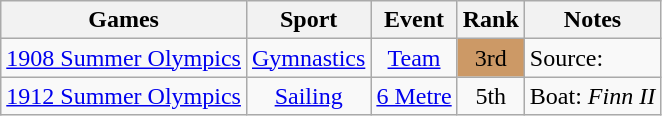<table class="wikitable" style=" text-align:center;">
<tr>
<th>Games</th>
<th>Sport</th>
<th>Event</th>
<th>Rank</th>
<th>Notes</th>
</tr>
<tr>
<td><a href='#'>1908 Summer Olympics</a></td>
<td><a href='#'>Gymnastics</a></td>
<td><a href='#'>Team</a></td>
<td style=background-color:#cc9966>3rd</td>
<td align=left>Source:</td>
</tr>
<tr>
<td><a href='#'>1912 Summer Olympics</a></td>
<td><a href='#'>Sailing</a></td>
<td><a href='#'>6 Metre</a></td>
<td>5th</td>
<td align=left>Boat: <em>Finn II</em></td>
</tr>
</table>
